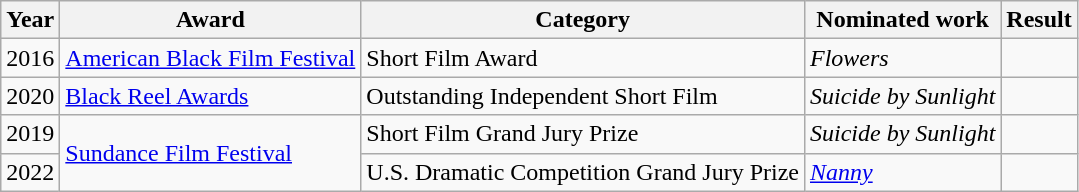<table class="wikitable sortable">
<tr>
<th>Year</th>
<th>Award</th>
<th>Category</th>
<th>Nominated work</th>
<th>Result</th>
</tr>
<tr>
<td>2016</td>
<td><a href='#'>American Black Film Festival</a></td>
<td>Short Film Award</td>
<td><em>Flowers</em></td>
<td></td>
</tr>
<tr>
<td>2020</td>
<td><a href='#'>Black Reel Awards</a></td>
<td>Outstanding Independent Short Film</td>
<td><em>Suicide by Sunlight</em></td>
<td></td>
</tr>
<tr>
<td>2019</td>
<td rowspan="2"><a href='#'>Sundance Film Festival</a></td>
<td>Short Film Grand Jury Prize</td>
<td><em>Suicide by Sunlight</em></td>
<td></td>
</tr>
<tr>
<td>2022</td>
<td>U.S. Dramatic Competition Grand Jury Prize</td>
<td><em><a href='#'>Nanny</a></em></td>
<td></td>
</tr>
</table>
